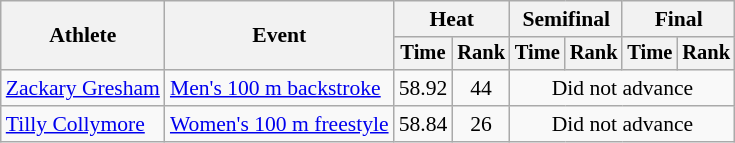<table class=wikitable style="font-size:90%">
<tr>
<th rowspan="2">Athlete</th>
<th rowspan="2">Event</th>
<th colspan="2">Heat</th>
<th colspan="2">Semifinal</th>
<th colspan="2">Final</th>
</tr>
<tr style="font-size:95%">
<th>Time</th>
<th>Rank</th>
<th>Time</th>
<th>Rank</th>
<th>Time</th>
<th>Rank</th>
</tr>
<tr align=center>
<td align=left><a href='#'>Zackary Gresham</a></td>
<td align=left><a href='#'>Men's 100 m backstroke</a></td>
<td>58.92</td>
<td>44</td>
<td colspan="4">Did not advance</td>
</tr>
<tr align=center>
<td align=left><a href='#'>Tilly Collymore</a></td>
<td align=left><a href='#'>Women's 100 m freestyle</a></td>
<td>58.84</td>
<td>26</td>
<td colspan="4">Did not advance</td>
</tr>
</table>
